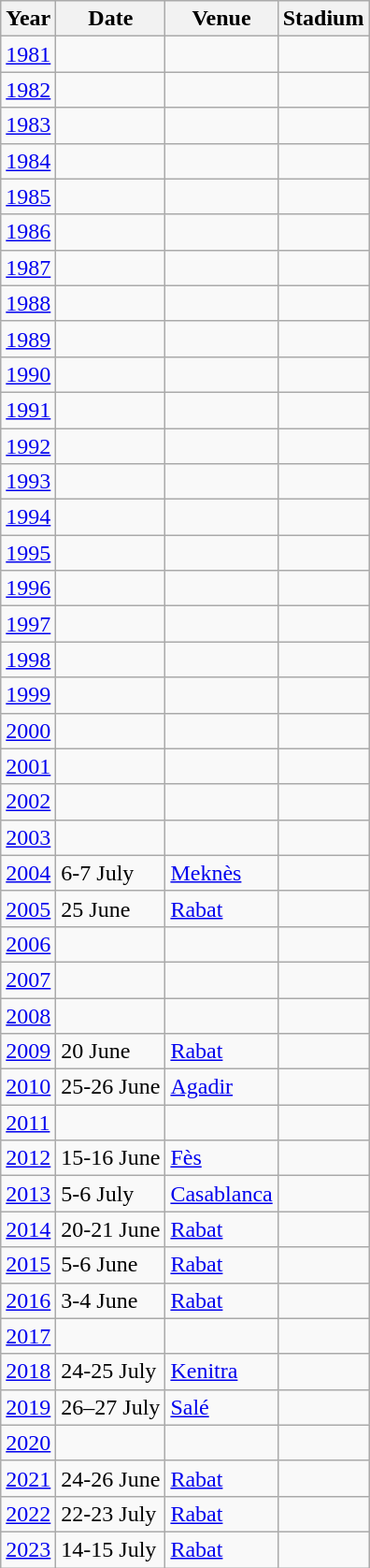<table class="wikitable">
<tr>
<th>Year</th>
<th>Date</th>
<th>Venue</th>
<th>Stadium</th>
</tr>
<tr>
<td><a href='#'>1981</a></td>
<td></td>
<td></td>
<td></td>
</tr>
<tr>
<td><a href='#'>1982</a></td>
<td></td>
<td></td>
<td></td>
</tr>
<tr>
<td><a href='#'>1983</a></td>
<td></td>
<td></td>
<td></td>
</tr>
<tr>
<td><a href='#'>1984</a></td>
<td></td>
<td></td>
<td></td>
</tr>
<tr>
<td><a href='#'>1985</a></td>
<td></td>
<td></td>
<td></td>
</tr>
<tr>
<td><a href='#'>1986</a></td>
<td></td>
<td></td>
<td></td>
</tr>
<tr>
<td><a href='#'>1987</a></td>
<td></td>
<td></td>
<td></td>
</tr>
<tr>
<td><a href='#'>1988</a></td>
<td></td>
<td></td>
<td></td>
</tr>
<tr>
<td><a href='#'>1989</a></td>
<td></td>
<td></td>
<td></td>
</tr>
<tr>
<td><a href='#'>1990</a></td>
<td></td>
<td></td>
<td></td>
</tr>
<tr>
<td><a href='#'>1991</a></td>
<td></td>
<td></td>
<td></td>
</tr>
<tr>
<td><a href='#'>1992</a></td>
<td></td>
<td></td>
<td></td>
</tr>
<tr>
<td><a href='#'>1993</a></td>
<td></td>
<td></td>
<td></td>
</tr>
<tr>
<td><a href='#'>1994</a></td>
<td></td>
<td></td>
<td></td>
</tr>
<tr>
<td><a href='#'>1995</a></td>
<td></td>
<td></td>
<td></td>
</tr>
<tr>
<td><a href='#'>1996</a></td>
<td></td>
<td></td>
<td></td>
</tr>
<tr>
<td><a href='#'>1997</a></td>
<td></td>
<td></td>
<td></td>
</tr>
<tr>
<td><a href='#'>1998</a></td>
<td></td>
<td></td>
<td></td>
</tr>
<tr>
<td><a href='#'>1999</a></td>
<td></td>
<td></td>
<td></td>
</tr>
<tr>
<td><a href='#'>2000</a></td>
<td></td>
<td></td>
<td></td>
</tr>
<tr>
<td><a href='#'>2001</a></td>
<td></td>
<td></td>
<td></td>
</tr>
<tr>
<td><a href='#'>2002</a></td>
<td></td>
<td></td>
<td></td>
</tr>
<tr>
<td><a href='#'>2003</a></td>
<td></td>
<td></td>
<td></td>
</tr>
<tr>
<td><a href='#'>2004</a></td>
<td>6-7 July</td>
<td><a href='#'>Meknès</a></td>
<td></td>
</tr>
<tr>
<td><a href='#'>2005</a></td>
<td>25 June</td>
<td><a href='#'>Rabat</a></td>
<td></td>
</tr>
<tr>
<td><a href='#'>2006</a></td>
<td></td>
<td></td>
<td></td>
</tr>
<tr>
<td><a href='#'>2007</a></td>
<td></td>
<td></td>
<td></td>
</tr>
<tr>
<td><a href='#'>2008</a></td>
<td></td>
<td></td>
<td></td>
</tr>
<tr>
<td><a href='#'>2009</a></td>
<td>20 June</td>
<td><a href='#'>Rabat</a></td>
<td></td>
</tr>
<tr>
<td><a href='#'>2010</a></td>
<td>25-26 June</td>
<td><a href='#'>Agadir</a></td>
<td></td>
</tr>
<tr>
<td><a href='#'>2011</a></td>
<td></td>
<td></td>
<td></td>
</tr>
<tr>
<td><a href='#'>2012</a></td>
<td>15-16 June</td>
<td><a href='#'>Fès</a></td>
<td></td>
</tr>
<tr>
<td><a href='#'>2013</a></td>
<td>5-6 July</td>
<td><a href='#'>Casablanca</a></td>
<td></td>
</tr>
<tr>
<td><a href='#'>2014</a></td>
<td>20-21 June</td>
<td><a href='#'>Rabat</a></td>
<td></td>
</tr>
<tr>
<td><a href='#'>2015</a></td>
<td>5-6 June</td>
<td><a href='#'>Rabat</a></td>
<td></td>
</tr>
<tr>
<td><a href='#'>2016</a></td>
<td>3-4 June</td>
<td><a href='#'>Rabat</a></td>
<td></td>
</tr>
<tr>
<td><a href='#'>2017</a></td>
<td></td>
<td></td>
<td></td>
</tr>
<tr>
<td><a href='#'>2018</a></td>
<td>24-25 July</td>
<td><a href='#'>Kenitra</a></td>
<td></td>
</tr>
<tr>
<td><a href='#'>2019</a></td>
<td>26–27 July</td>
<td><a href='#'>Salé</a></td>
</tr>
<tr>
<td><a href='#'>2020</a></td>
<td></td>
<td></td>
<td></td>
</tr>
<tr>
<td><a href='#'>2021</a></td>
<td>24-26 June</td>
<td><a href='#'>Rabat</a></td>
<td></td>
</tr>
<tr>
<td><a href='#'>2022</a></td>
<td>22-23 July</td>
<td><a href='#'>Rabat</a></td>
<td></td>
</tr>
<tr>
<td><a href='#'>2023</a></td>
<td>14-15 July</td>
<td><a href='#'>Rabat</a></td>
<td></td>
</tr>
</table>
